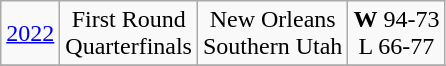<table class="wikitable">
<tr align="center">
<td><a href='#'>2022</a></td>
<td>First Round<br>Quarterfinals</td>
<td>New Orleans<br>Southern Utah</td>
<td><strong>W</strong> 94-73<br>L 66-77</td>
</tr>
<tr }>
</tr>
</table>
